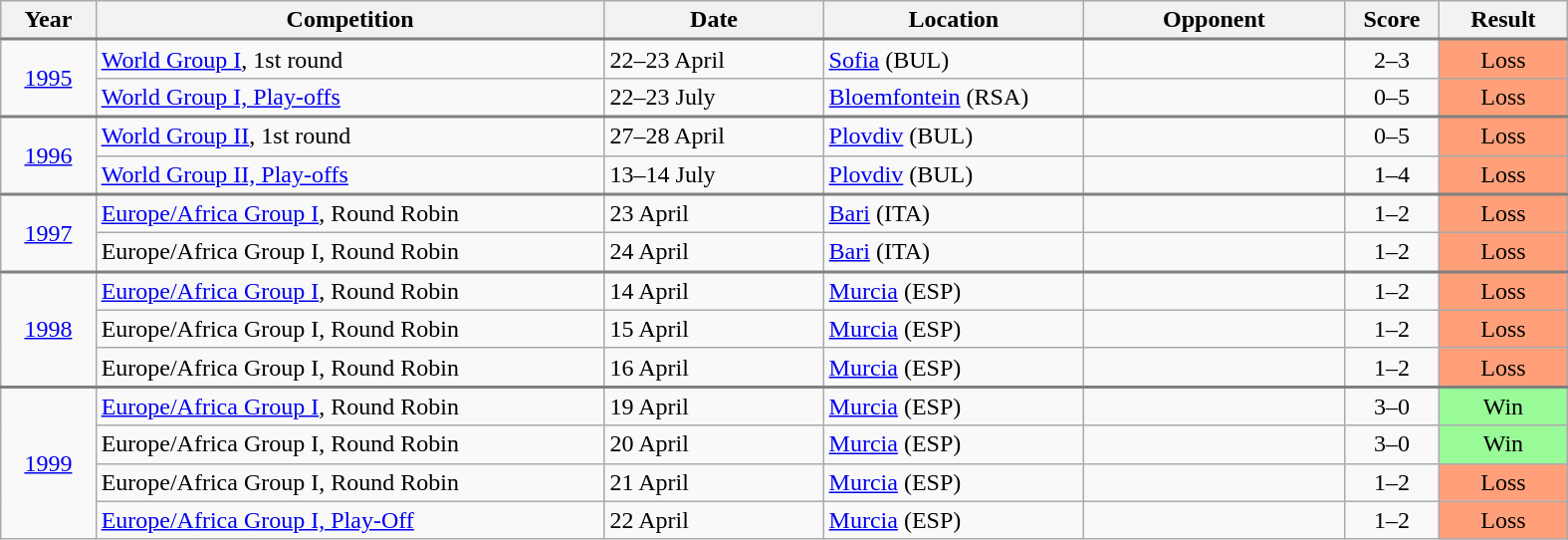<table class="wikitable collapsible collapsed" width="1050">
<tr>
<th width="50">Year</th>
<th width="300">Competition</th>
<th width="125">Date</th>
<th width="150">Location</th>
<th width="150">Opponent</th>
<th width="50">Score</th>
<th width="70">Result</th>
</tr>
<tr style="border-top:2px solid gray;">
<td align="center" rowspan="2"><a href='#'>1995</a></td>
<td><a href='#'>World Group I</a>, 1st round</td>
<td>22–23 April</td>
<td><a href='#'>Sofia</a> (BUL)</td>
<td></td>
<td align="center">2–3</td>
<td align="center" bgcolor="#FFA07A">Loss</td>
</tr>
<tr>
<td><a href='#'>World Group I, Play-offs</a></td>
<td>22–23 July</td>
<td><a href='#'>Bloemfontein</a> (RSA)</td>
<td></td>
<td align="center">0–5</td>
<td align="center" bgcolor="#FFA07A">Loss</td>
</tr>
<tr style="border-top:2px solid gray;">
<td align="center" rowspan="2"><a href='#'>1996</a></td>
<td><a href='#'>World Group II</a>, 1st round</td>
<td>27–28 April</td>
<td><a href='#'>Plovdiv</a> (BUL)</td>
<td></td>
<td align="center">0–5</td>
<td align="center" bgcolor="#FFA07A">Loss</td>
</tr>
<tr>
<td><a href='#'>World Group II, Play-offs</a></td>
<td>13–14 July</td>
<td><a href='#'>Plovdiv</a> (BUL)</td>
<td></td>
<td align="center">1–4</td>
<td align="center" bgcolor="#FFA07A">Loss</td>
</tr>
<tr style="border-top:2px solid gray;">
<td align="center" rowspan="2"><a href='#'>1997</a></td>
<td><a href='#'>Europe/Africa Group I</a>, Round Robin</td>
<td>23 April</td>
<td><a href='#'>Bari</a> (ITA)</td>
<td></td>
<td align="center">1–2</td>
<td align="center" bgcolor="#FFA07A">Loss</td>
</tr>
<tr>
<td>Europe/Africa Group I, Round Robin</td>
<td>24 April</td>
<td><a href='#'>Bari</a> (ITA)</td>
<td></td>
<td align="center">1–2</td>
<td align="center" bgcolor="#FFA07A">Loss</td>
</tr>
<tr style="border-top:2px solid gray;">
<td align="center" rowspan="3"><a href='#'>1998</a></td>
<td><a href='#'>Europe/Africa Group I</a>, Round Robin</td>
<td>14 April</td>
<td><a href='#'>Murcia</a> (ESP)</td>
<td></td>
<td align="center">1–2</td>
<td align="center" bgcolor="#FFA07A">Loss</td>
</tr>
<tr>
<td>Europe/Africa Group I, Round Robin</td>
<td>15 April</td>
<td><a href='#'>Murcia</a> (ESP)</td>
<td></td>
<td align="center">1–2</td>
<td align="center" bgcolor="#FFA07A">Loss</td>
</tr>
<tr>
<td>Europe/Africa Group I, Round Robin</td>
<td>16 April</td>
<td><a href='#'>Murcia</a> (ESP)</td>
<td></td>
<td align="center">1–2</td>
<td align="center" bgcolor="#FFA07A">Loss</td>
</tr>
<tr style="border-top:2px solid gray;">
<td align="center" rowspan="4"><a href='#'>1999</a></td>
<td><a href='#'>Europe/Africa Group I</a>, Round Robin</td>
<td>19 April</td>
<td><a href='#'>Murcia</a> (ESP)</td>
<td></td>
<td align="center">3–0</td>
<td align="center" bgcolor="#98FB98">Win</td>
</tr>
<tr>
<td>Europe/Africa Group I, Round Robin</td>
<td>20 April</td>
<td><a href='#'>Murcia</a> (ESP)</td>
<td></td>
<td align="center">3–0</td>
<td align="center" bgcolor="#98FB98">Win</td>
</tr>
<tr>
<td>Europe/Africa Group I, Round Robin</td>
<td>21 April</td>
<td><a href='#'>Murcia</a> (ESP)</td>
<td></td>
<td align="center">1–2</td>
<td align="center" bgcolor="#FFA07A">Loss</td>
</tr>
<tr>
<td><a href='#'>Europe/Africa Group I, Play-Off</a></td>
<td>22 April</td>
<td><a href='#'>Murcia</a> (ESP)</td>
<td></td>
<td align="center">1–2</td>
<td align="center" bgcolor="#FFA07A">Loss</td>
</tr>
</table>
